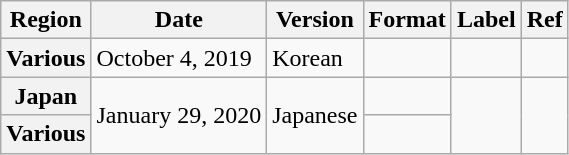<table class="wikitable plainrowheaders">
<tr>
<th scope="col">Region</th>
<th scope="col">Date</th>
<th scope="col">Version</th>
<th scope="col">Format</th>
<th scope="col">Label</th>
<th scope="col">Ref</th>
</tr>
<tr>
<th scope="row">Various</th>
<td>October 4, 2019</td>
<td>Korean</td>
<td></td>
<td></td>
<td></td>
</tr>
<tr>
<th scope="row">Japan</th>
<td rowspan="2">January 29, 2020</td>
<td rowspan="2">Japanese</td>
<td></td>
<td rowspan="2"></td>
<td rowspan="2"></td>
</tr>
<tr>
<th scope="row">Various </th>
<td></td>
</tr>
</table>
